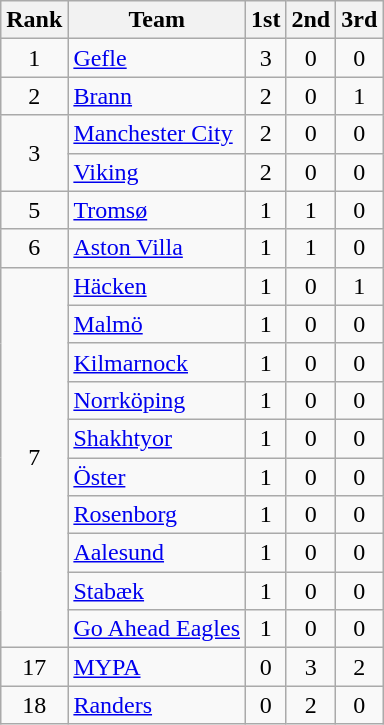<table class="wikitable" style="text-align:center;">
<tr>
<th>Rank</th>
<th>Team</th>
<th>1st</th>
<th>2nd</th>
<th>3rd</th>
</tr>
<tr>
<td>1</td>
<td align=left> <a href='#'>Gefle</a></td>
<td>3</td>
<td>0</td>
<td>0</td>
</tr>
<tr>
<td>2</td>
<td align=left> <a href='#'>Brann</a></td>
<td>2</td>
<td>0</td>
<td>1</td>
</tr>
<tr>
<td rowspan="2">3</td>
<td align=left> <a href='#'>Manchester City</a></td>
<td>2</td>
<td>0</td>
<td>0</td>
</tr>
<tr>
<td align=left> <a href='#'>Viking</a></td>
<td>2</td>
<td>0</td>
<td>0</td>
</tr>
<tr>
<td>5</td>
<td align=left> <a href='#'>Tromsø</a></td>
<td>1</td>
<td>1</td>
<td>0</td>
</tr>
<tr>
<td>6</td>
<td align=left> <a href='#'>Aston Villa</a></td>
<td>1</td>
<td>1</td>
<td>0</td>
</tr>
<tr>
<td rowspan="10">7</td>
<td align=left> <a href='#'>Häcken</a></td>
<td>1</td>
<td>0</td>
<td>1</td>
</tr>
<tr>
<td align=left> <a href='#'>Malmö</a></td>
<td>1</td>
<td>0</td>
<td>0</td>
</tr>
<tr>
<td align=left> <a href='#'>Kilmarnock</a></td>
<td>1</td>
<td>0</td>
<td>0</td>
</tr>
<tr>
<td align=left> <a href='#'>Norrköping</a></td>
<td>1</td>
<td>0</td>
<td>0</td>
</tr>
<tr>
<td align=left> <a href='#'>Shakhtyor</a></td>
<td>1</td>
<td>0</td>
<td>0</td>
</tr>
<tr>
<td align=left> <a href='#'>Öster</a></td>
<td>1</td>
<td>0</td>
<td>0</td>
</tr>
<tr>
<td align=left> <a href='#'>Rosenborg</a></td>
<td>1</td>
<td>0</td>
<td>0</td>
</tr>
<tr>
<td align=left> <a href='#'>Aalesund</a></td>
<td>1</td>
<td>0</td>
<td>0</td>
</tr>
<tr>
<td align=left> <a href='#'>Stabæk</a></td>
<td>1</td>
<td>0</td>
<td>0</td>
</tr>
<tr>
<td align=left> <a href='#'>Go Ahead Eagles</a></td>
<td>1</td>
<td>0</td>
<td>0</td>
</tr>
<tr>
<td>17</td>
<td align=left> <a href='#'>MYPA</a></td>
<td>0</td>
<td>3</td>
<td>2</td>
</tr>
<tr>
<td>18</td>
<td align=left> <a href='#'>Randers</a></td>
<td>0</td>
<td>2</td>
<td>0</td>
</tr>
</table>
